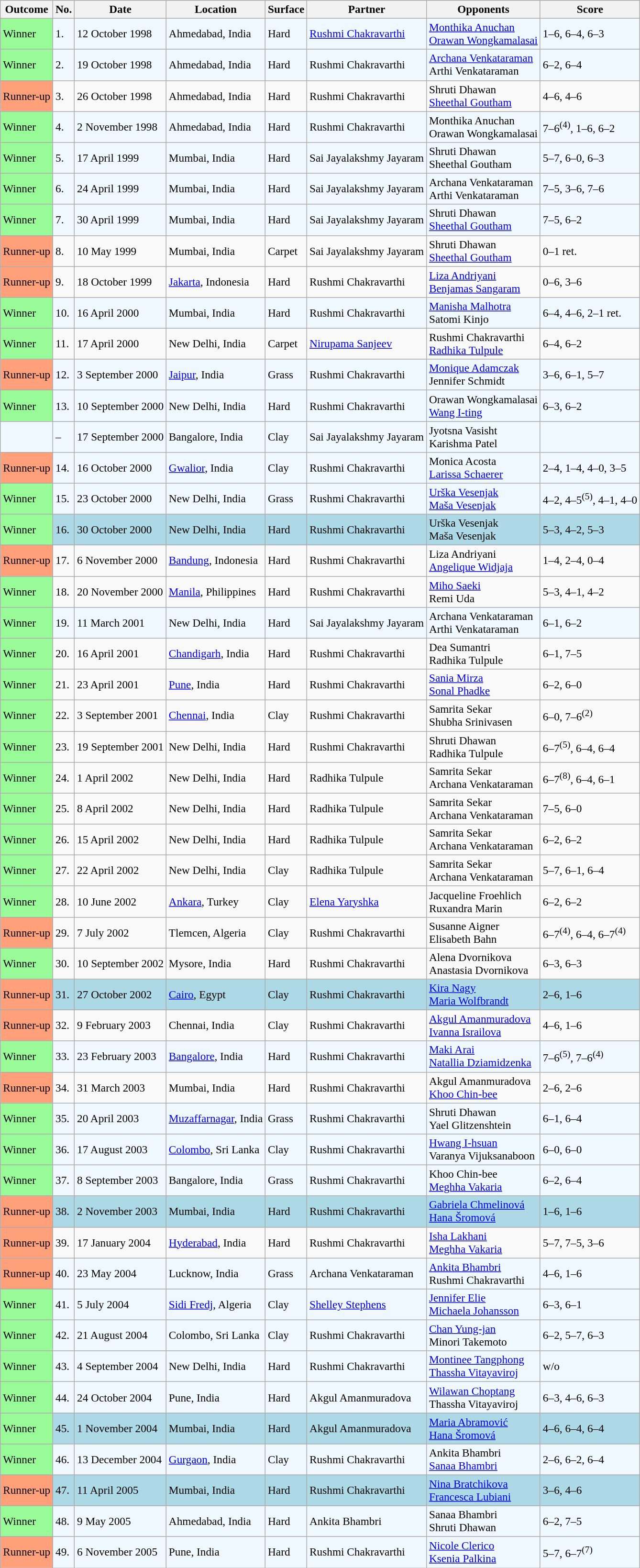<table class="sortable wikitable" style=font-size:97%>
<tr>
<th>Outcome</th>
<th>No.</th>
<th>Date</th>
<th>Location</th>
<th>Surface</th>
<th>Partner</th>
<th>Opponents</th>
<th class="unsortable">Score</th>
</tr>
<tr style="background:#f0f8ff;">
<td style="background:#98fb98;">Winner</td>
<td>1.</td>
<td>12 October 1998</td>
<td>Ahmedabad, India</td>
<td>Hard</td>
<td> <a href='#'>Rushmi Chakravarthi</a></td>
<td> <a href='#'>Monthika Anuchan</a> <br>  <a href='#'>Orawan Wongkamalasai</a></td>
<td>1–6, 6–4, 6–3</td>
</tr>
<tr style="background:#f0f8ff;">
<td style="background:#98fb98;">Winner</td>
<td>2.</td>
<td>19 October 1998</td>
<td>Ahmedabad, India</td>
<td>Hard</td>
<td> Rushmi Chakravarthi</td>
<td> <a href='#'>Archana Venkataraman</a> <br>  Arthi Venkataraman</td>
<td>6–2, 6–4</td>
</tr>
<tr>
<td bgcolor="FFA07A">Runner-up</td>
<td>3.</td>
<td>26 October 1998</td>
<td>Ahmedabad, India</td>
<td>Hard</td>
<td> Rushmi Chakravarthi</td>
<td> Shruti Dhawan <br>  <a href='#'>Sheethal Goutham</a></td>
<td>4–6, 4–6</td>
</tr>
<tr bgcolor=f0f8ff>
<td style="background:#98fb98;">Winner</td>
<td>4.</td>
<td>2 November 1998</td>
<td>Ahmedabad, India</td>
<td>Hard</td>
<td> Rushmi Chakravarthi</td>
<td> Monthika Anuchan <br>  Orawan Wongkamalasai</td>
<td>7–6<sup>(4)</sup>, 1–6, 6–2</td>
</tr>
<tr style="background:#f0f8ff;">
<td style="background:#98fb98;">Winner</td>
<td>5.</td>
<td>17 April 1999</td>
<td>Mumbai, India</td>
<td>Hard</td>
<td> Sai Jayalakshmy Jayaram</td>
<td> Shruti Dhawan <br>  Sheethal Goutham</td>
<td>5–7, 6–0, 6–3</td>
</tr>
<tr style="background:#f0f8ff;">
<td style="background:#98fb98;">Winner</td>
<td>6.</td>
<td>24 April 1999</td>
<td>Mumbai, India</td>
<td>Hard</td>
<td> Sai Jayalakshmy Jayaram</td>
<td> Archana Venkataraman <br>  Arthi Venkataraman</td>
<td>7–5, 3–6, 7–6</td>
</tr>
<tr style="background:#f0f8ff;">
<td style="background:#98fb98;">Winner</td>
<td>7.</td>
<td>30 April 1999</td>
<td>Mumbai, India</td>
<td>Hard</td>
<td> Sai Jayalakshmy Jayaram</td>
<td> Shruti Dhawan <br>  <a href='#'>Sheethal Goutham</a></td>
<td>7–5, 6–2</td>
</tr>
<tr>
<td bgcolor="FFA07A">Runner-up</td>
<td>8.</td>
<td>10 May 1999</td>
<td>Mumbai, India</td>
<td>Carpet</td>
<td> Sai Jayalakshmy Jayaram</td>
<td> Shruti Dhawan <br>  <a href='#'>Sheethal Goutham</a></td>
<td>0–1 ret.</td>
</tr>
<tr>
<td bgcolor=FFA07A>Runner-up</td>
<td>9.</td>
<td>18 October 1999</td>
<td><a href='#'>Jakarta</a>, Indonesia</td>
<td>Hard</td>
<td> Rushmi Chakravarthi</td>
<td> <a href='#'>Liza Andriyani</a> <br>  <a href='#'>Benjamas Sangaram</a></td>
<td>0–6, 3–6</td>
</tr>
<tr bgcolor="#f0f8ff">
<td style="background:#98fb98;">Winner</td>
<td>10.</td>
<td>16 April 2000</td>
<td>Mumbai, India</td>
<td>Hard</td>
<td> Rushmi Chakravarthi</td>
<td> <a href='#'>Manisha Malhotra</a> <br>  Satomi Kinjo</td>
<td>6–4, 4–6, 2–1 ret.</td>
</tr>
<tr>
<td bgcolor="98FB98">Winner</td>
<td>11.</td>
<td>17 April 2000</td>
<td>New Delhi, India</td>
<td>Carpet</td>
<td> <a href='#'>Nirupama Sanjeev</a></td>
<td> Rushmi Chakravarthi <br>  <a href='#'>Radhika Tulpule</a></td>
<td>6–4, 6–2</td>
</tr>
<tr style="background:#f0f8ff;">
<td bgcolor=FFA07A>Runner-up</td>
<td>12.</td>
<td>3 September 2000</td>
<td><a href='#'>Jaipur</a>, India</td>
<td>Grass</td>
<td> Rushmi Chakravarthi</td>
<td> <a href='#'>Monique Adamczak</a> <br>  Jennifer Schmidt</td>
<td>3–6, 6–1, 5–7</td>
</tr>
<tr bgcolor=f0f8ff>
<td style="background:#98fb98;">Winner</td>
<td>13.</td>
<td>10 September 2000</td>
<td>New Delhi, India</td>
<td>Hard</td>
<td> Rushmi Chakravarthi</td>
<td> Orawan Wongkamalasai <br>  <a href='#'>Wang I-ting</a></td>
<td>6–3, 6–2</td>
</tr>
<tr style="background:#f0f8ff;">
<td></td>
<td>–</td>
<td>17 September 2000</td>
<td>Bangalore, India</td>
<td>Clay</td>
<td> Sai Jayalakshmy Jayaram</td>
<td> Jyotsna Vasisht <br>  Karishma Patel</td>
<td></td>
</tr>
<tr style="background:#f0f8ff;">
<td bgcolor=FFA07A>Runner-up</td>
<td>14.</td>
<td>16 October 2000</td>
<td><a href='#'>Gwalior</a>, India</td>
<td>Clay</td>
<td> Rushmi Chakravarthi</td>
<td> Monica Acosta <br>  <a href='#'>Larissa Schaerer</a></td>
<td>2–4, 1–4, 4–0, 3–5</td>
</tr>
<tr bgcolor=f0f8ff>
<td style="background:#98fb98;">Winner</td>
<td>15.</td>
<td>23 October 2000</td>
<td>New Delhi, India</td>
<td>Grass</td>
<td> Rushmi Chakravarthi</td>
<td> <a href='#'>Urška Vesenjak</a> <br>  <a href='#'>Maša Vesenjak</a></td>
<td>4–2, 4–5<sup>(5)</sup>, 4–1, 4–0</td>
</tr>
<tr bgcolor="lightblue">
<td style="background:#98fb98;">Winner</td>
<td>16.</td>
<td>30 October 2000</td>
<td>New Delhi, India</td>
<td>Hard</td>
<td> Rushmi Chakravarthi</td>
<td> Urška Vesenjak <br>  Maša Vesenjak</td>
<td>5–3, 4–2, 5–3</td>
</tr>
<tr>
<td bgcolor=FFA07A>Runner-up</td>
<td>17.</td>
<td>6 November 2000</td>
<td><a href='#'>Bandung</a>, Indonesia</td>
<td>Hard</td>
<td> Rushmi Chakravarthi</td>
<td> Liza Andriyani <br>  <a href='#'>Angelique Widjaja</a></td>
<td>1–4, 2–4, 0–4</td>
</tr>
<tr>
<td style="background:#98fb98;">Winner</td>
<td>18.</td>
<td>20 November 2000</td>
<td><a href='#'>Manila</a>, Philippines</td>
<td>Hard</td>
<td> Rushmi Chakravarthi</td>
<td> <a href='#'>Miho Saeki</a> <br>  Remi Uda</td>
<td>5–3, 4–1, 4–2</td>
</tr>
<tr style="background:#f0f8ff;">
<td style="background:#98fb98;">Winner</td>
<td>19.</td>
<td>11 March 2001</td>
<td>New Delhi, India</td>
<td>Hard</td>
<td> Sai Jayalakshmy Jayaram</td>
<td> Archana Venkataraman <br>  Arthi Venkataraman</td>
<td>6–1, 6–2</td>
</tr>
<tr>
<td style="background:#98fb98;">Winner</td>
<td>20.</td>
<td>16 April 2001</td>
<td><a href='#'>Chandigarh</a>, India</td>
<td>Hard</td>
<td> Rushmi Chakravarthi</td>
<td> Dea Sumantri <br>  Radhika Tulpule</td>
<td>6–1, 7–5</td>
</tr>
<tr>
<td style="background:#98fb98;">Winner</td>
<td>21.</td>
<td>23 April 2001</td>
<td><a href='#'>Pune</a>, India</td>
<td>Hard</td>
<td> Rushmi Chakravarthi</td>
<td> <a href='#'>Sania Mirza</a> <br>  <a href='#'>Sonal Phadke</a></td>
<td>6–2, 6–0</td>
</tr>
<tr>
<td style="background:#98fb98;">Winner</td>
<td>22.</td>
<td>3 September 2001</td>
<td><a href='#'>Chennai</a>, India</td>
<td>Clay</td>
<td> Rushmi Chakravarthi</td>
<td> Samrita Sekar <br>  Shubha Srinivasen</td>
<td>6–0, 7–6<sup>(2)</sup></td>
</tr>
<tr>
<td style="background:#98fb98;">Winner</td>
<td>23.</td>
<td>19 September 2001</td>
<td>New Delhi, India</td>
<td>Hard</td>
<td> Rushmi Chakravarthi</td>
<td> Shruti Dhawan <br>  Radhika Tulpule</td>
<td>6–7<sup>(5)</sup>, 6–4, 6–4</td>
</tr>
<tr>
<td style="background:#98fb98;">Winner</td>
<td>24.</td>
<td>1 April 2002</td>
<td>New Delhi, India</td>
<td>Hard</td>
<td> Radhika Tulpule</td>
<td> Samrita Sekar <br>  Archana Venkataraman</td>
<td>6–7<sup>(8)</sup>, 6–4, 6–1</td>
</tr>
<tr>
<td style="background:#98fb98;">Winner</td>
<td>25.</td>
<td>8 April 2002</td>
<td>New Delhi, India</td>
<td>Hard</td>
<td> Radhika Tulpule</td>
<td> Samrita Sekar <br>  Archana Venkataraman</td>
<td>7–5, 6–0</td>
</tr>
<tr>
<td style="background:#98fb98;">Winner</td>
<td>26.</td>
<td>15 April 2002</td>
<td>New Delhi, India</td>
<td>Hard</td>
<td> Radhika Tulpule</td>
<td> Samrita Sekar <br>  Archana Venkataraman</td>
<td>6–2, 6–2</td>
</tr>
<tr>
<td style="background:#98fb98;">Winner</td>
<td>27.</td>
<td>22 April 2002</td>
<td>New Delhi, India</td>
<td>Clay</td>
<td> Radhika Tulpule</td>
<td> Samrita Sekar <br>  Archana Venkataraman</td>
<td>5–7, 6–1, 6–4</td>
</tr>
<tr>
<td style="background:#98fb98;">Winner</td>
<td>28.</td>
<td>10 June 2002</td>
<td><a href='#'>Ankara</a>, Turkey</td>
<td>Clay</td>
<td> <a href='#'>Elena Yaryshka</a></td>
<td> Jacqueline Froehlich <br>  Ruxandra Marin</td>
<td>6–2, 6–2</td>
</tr>
<tr>
<td bgcolor=FFA07A>Runner-up</td>
<td>29.</td>
<td>7 July 2002</td>
<td>Tlemcen, Algeria</td>
<td>Clay</td>
<td> Rushmi Chakravarthi</td>
<td> Susanne Aigner <br>  Elisabeth Bahn</td>
<td>6–7<sup>(4)</sup>, 6–4, 6–7<sup>(4)</sup></td>
</tr>
<tr>
<td style="background:#98fb98;">Winner</td>
<td>30.</td>
<td>10 September 2002</td>
<td>Mysore, India</td>
<td>Hard</td>
<td> Rushmi Chakravarthi</td>
<td> Alena Dvornikova <br>  Anastasia Dvornikova</td>
<td>6–3, 6–3</td>
</tr>
<tr style="background:lightblue;">
<td bgcolor=FFA07A>Runner-up</td>
<td>31.</td>
<td>27 October 2002</td>
<td><a href='#'>Cairo</a>, Egypt</td>
<td>Clay</td>
<td> Rushmi Chakravarthi</td>
<td> <a href='#'>Kira Nagy</a> <br>  <a href='#'>Maria Wolfbrandt</a></td>
<td>2–6, 1–6</td>
</tr>
<tr>
<td bgcolor=FFA07A>Runner-up</td>
<td>32.</td>
<td>9 February 2003</td>
<td>Chennai, India</td>
<td>Clay</td>
<td> Rushmi Chakravarthi</td>
<td> <a href='#'>Akgul Amanmuradova</a> <br>  <a href='#'>Ivanna Israilova</a></td>
<td>4–6, 1–6</td>
</tr>
<tr bgcolor="#f0f8ff">
<td style="background:#98fb98;">Winner</td>
<td>33.</td>
<td>23 February 2003</td>
<td><a href='#'>Bangalore</a>, India</td>
<td>Hard</td>
<td> Rushmi Chakravarthi</td>
<td> <a href='#'>Maki Arai</a> <br>  <a href='#'>Natallia Dziamidzenka</a></td>
<td>7–6<sup>(5)</sup>, 7–6<sup>(4)</sup></td>
</tr>
<tr>
<td bgcolor=FFA07A>Runner-up</td>
<td>34.</td>
<td>31 March 2003</td>
<td>Mumbai, India</td>
<td>Hard</td>
<td> Rushmi Chakravarthi</td>
<td> Akgul Amanmuradova <br>  <a href='#'>Khoo Chin-bee</a></td>
<td>2–6, 2–6</td>
</tr>
<tr bgcolor="#f0f8ff">
<td style="background:#98fb98;">Winner</td>
<td>35.</td>
<td>20 April 2003</td>
<td><a href='#'>Muzaffarnagar</a>, India</td>
<td>Grass</td>
<td> Rushmi Chakravarthi</td>
<td> Shruti Dhawan <br>  Yael Glitzenshtein</td>
<td>6–1, 6–4</td>
</tr>
<tr bgcolor="#f0f8ff">
<td style="background:#98fb98;">Winner</td>
<td>36.</td>
<td>17 August 2003</td>
<td><a href='#'>Colombo</a>, Sri Lanka</td>
<td>Clay</td>
<td> Rushmi Chakravarthi</td>
<td> <a href='#'>Hwang I-hsuan</a> <br>  Varanya Vijuksanaboon</td>
<td>6–0, 6–0</td>
</tr>
<tr bgcolor="#f0f8ff">
<td style="background:#98fb98;">Winner</td>
<td>37.</td>
<td>8 September 2003</td>
<td>Bangalore, India</td>
<td>Grass</td>
<td> Rushmi Chakravarthi</td>
<td> Khoo Chin-bee <br>  <a href='#'>Meghha Vakaria</a></td>
<td>6–2, 6–4</td>
</tr>
<tr style="background:lightblue;">
<td bgcolor=FFA07A>Runner-up</td>
<td>38.</td>
<td>2 November 2003</td>
<td>Mumbai, India</td>
<td>Hard</td>
<td> Rushmi Chakravarthi</td>
<td> <a href='#'>Gabriela Chmelinová</a> <br>  <a href='#'>Hana Šromová</a></td>
<td>1–6, 1–6</td>
</tr>
<tr>
<td bgcolor=FFA07A>Runner-up</td>
<td>39.</td>
<td>17 January 2004</td>
<td><a href='#'>Hyderabad</a>, India</td>
<td>Hard</td>
<td> Rushmi Chakravarthi</td>
<td> <a href='#'>Isha Lakhani</a> <br>  <a href='#'>Meghha Vakaria</a></td>
<td>5–7, 7–5, 3–6</td>
</tr>
<tr style="background:#f0f8ff;">
<td bgcolor=FFA07A>Runner-up</td>
<td>40.</td>
<td>23 May 2004</td>
<td>Lucknow, India</td>
<td>Grass</td>
<td> Archana Venkataraman</td>
<td> <a href='#'>Ankita Bhambri</a> <br>  Rushmi Chakravarthi</td>
<td>4–6, 1–6</td>
</tr>
<tr style="background:#f0f8ff;">
<td style="background:#98fb98;">Winner</td>
<td>41.</td>
<td>5 July 2004</td>
<td><a href='#'>Sidi Fredj</a>, Algeria</td>
<td>Clay</td>
<td> <a href='#'>Shelley Stephens</a></td>
<td> <a href='#'>Jennifer Elie</a> <br>  <a href='#'>Michaela Johansson</a></td>
<td>6–3, 6–1</td>
</tr>
<tr style="background:#f0f8ff;">
<td style="background:#98fb98;">Winner</td>
<td>42.</td>
<td>21 August 2004</td>
<td>Colombo, Sri Lanka</td>
<td>Clay</td>
<td> Rushmi Chakravarthi</td>
<td> <a href='#'>Chan Yung-jan</a> <br>  Minori Takemoto</td>
<td>6–2, 5–7, 6–3</td>
</tr>
<tr style="background:#f0f8ff;">
<td style="background:#98fb98;">Winner</td>
<td>43.</td>
<td>4 September 2004</td>
<td>New Delhi, India</td>
<td>Hard</td>
<td> Rushmi Chakravarthi</td>
<td> <a href='#'>Montinee Tangphong</a> <br>  <a href='#'>Thassha Vitayaviroj</a></td>
<td>w/o</td>
</tr>
<tr bgcolor="#f0f8ff">
<td style="background:#98fb98;">Winner</td>
<td>44.</td>
<td>24 October 2004</td>
<td>Pune, India</td>
<td>Hard</td>
<td> Akgul Amanmuradova</td>
<td> <a href='#'>Wilawan Choptang</a> <br>  Thassha Vitayaviroj</td>
<td>6–3, 4–6, 6–3</td>
</tr>
<tr style="background:lightblue;">
<td style="background:#98fb98;">Winner</td>
<td>45.</td>
<td>1 November 2004</td>
<td>Mumbai, India</td>
<td>Hard</td>
<td> Akgul Amanmuradova</td>
<td> <a href='#'>Maria Abramović</a> <br>  <a href='#'>Hana Šromová</a></td>
<td>4–6, 6–4, 6–4</td>
</tr>
<tr style="background:#f0f8ff;">
<td style="background:#98fb98;">Winner</td>
<td>46.</td>
<td>13 December 2004</td>
<td><a href='#'>Gurgaon</a>, India</td>
<td>Clay</td>
<td> Rushmi Chakravarthi</td>
<td> Ankita Bhambri <br>  <a href='#'>Sanaa Bhambri</a></td>
<td>2–6, 6–2, 6–4</td>
</tr>
<tr style="background:lightblue;">
<td bgcolor="FFA07A">Runner-up</td>
<td>47.</td>
<td>11 April 2005</td>
<td>Mumbai, India</td>
<td>Hard</td>
<td> Rushmi Chakravarthi</td>
<td> <a href='#'>Nina Bratchikova</a> <br>  <a href='#'>Francesca Lubiani</a></td>
<td>3–6, 4–6</td>
</tr>
<tr style="background:#f0f8ff;">
<td bgcolor="98FB98">Winner</td>
<td>48.</td>
<td>9 May 2005</td>
<td>Ahmedabad, India</td>
<td>Hard</td>
<td> Ankita Bhambri</td>
<td> Sanaa Bhambri <br>  Shruti Dhawan</td>
<td>6–2, 7–5</td>
</tr>
<tr style="background:#f0f8ff;">
<td bgcolor="FFA07A">Runner-up</td>
<td>49.</td>
<td>6 November 2005</td>
<td>Pune, India</td>
<td>Hard</td>
<td> Rushmi Chakravarthi</td>
<td> <a href='#'>Nicole Clerico</a> <br>  <a href='#'>Ksenia Palkina</a></td>
<td>5–7, 6–7<sup>(7)</sup></td>
</tr>
</table>
